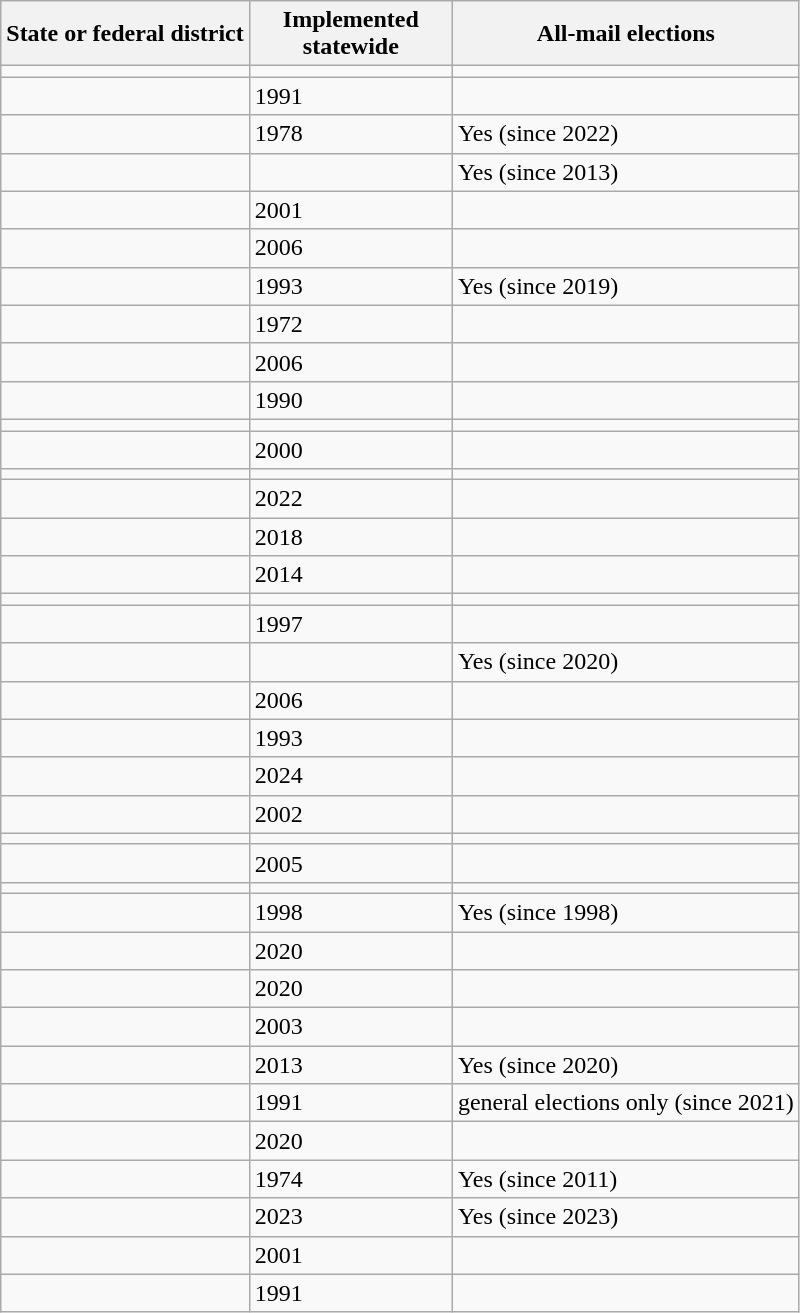<table class="wikitable sortable static-row-numbers mw-datatable sticky-header sort-under">
<tr>
<th>State or federal district</th>
<th style=max-width:8em>Implemented statewide</th>
<th>All-mail elections</th>
</tr>
<tr>
<td></td>
<td></td>
<td></td>
</tr>
<tr>
<td></td>
<td>1991</td>
<td></td>
</tr>
<tr>
<td></td>
<td>1978</td>
<td>Yes (since 2022)</td>
</tr>
<tr>
<td></td>
<td></td>
<td>Yes (since 2013)</td>
</tr>
<tr>
<td></td>
<td>2001</td>
<td></td>
</tr>
<tr>
<td></td>
<td>2006</td>
<td></td>
</tr>
<tr>
<td></td>
<td>1993</td>
<td>Yes (since 2019)</td>
</tr>
<tr>
<td></td>
<td>1972</td>
<td></td>
</tr>
<tr>
<td></td>
<td>2006</td>
<td></td>
</tr>
<tr>
<td></td>
<td>1990</td>
<td></td>
</tr>
<tr>
<td></td>
<td></td>
<td></td>
</tr>
<tr>
<td></td>
<td>2000</td>
<td></td>
</tr>
<tr>
<td></td>
<td></td>
<td></td>
</tr>
<tr>
<td></td>
<td>2022</td>
<td></td>
</tr>
<tr>
<td></td>
<td>2018</td>
<td></td>
</tr>
<tr>
<td></td>
<td>2014</td>
<td></td>
</tr>
<tr>
<td></td>
<td></td>
<td></td>
</tr>
<tr>
<td></td>
<td>1997</td>
<td></td>
</tr>
<tr>
<td></td>
<td></td>
<td>Yes (since 2020)</td>
</tr>
<tr>
<td></td>
<td>2006</td>
<td></td>
</tr>
<tr>
<td></td>
<td>1993</td>
<td></td>
</tr>
<tr>
<td></td>
<td>2024</td>
<td></td>
</tr>
<tr>
<td></td>
<td>2002</td>
<td></td>
</tr>
<tr>
<td></td>
<td></td>
<td></td>
</tr>
<tr>
<td></td>
<td>2005</td>
<td></td>
</tr>
<tr>
<td></td>
<td></td>
<td></td>
</tr>
<tr>
<td></td>
<td>1998</td>
<td>Yes (since 1998)</td>
</tr>
<tr>
<td></td>
<td>2020</td>
<td></td>
</tr>
<tr>
<td></td>
<td>2020</td>
<td></td>
</tr>
<tr>
<td></td>
<td>2003</td>
<td></td>
</tr>
<tr>
<td></td>
<td>2013</td>
<td>Yes (since 2020)</td>
</tr>
<tr>
<td></td>
<td>1991</td>
<td>general elections only (since 2021)</td>
</tr>
<tr>
<td></td>
<td>2020</td>
<td></td>
</tr>
<tr>
<td></td>
<td>1974</td>
<td>Yes (since 2011)</td>
</tr>
<tr>
<td></td>
<td>2023</td>
<td>Yes (since 2023)</td>
</tr>
<tr>
<td></td>
<td>2001</td>
<td></td>
</tr>
<tr>
<td></td>
<td>1991</td>
<td></td>
</tr>
</table>
